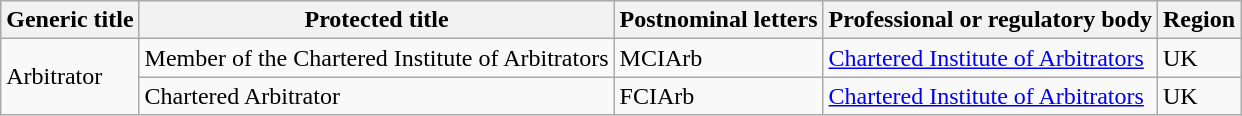<table class= wikitable>
<tr>
<th>Generic title</th>
<th>Protected title</th>
<th>Postnominal letters</th>
<th>Professional or regulatory body</th>
<th>Region</th>
</tr>
<tr>
<td rowspan=2>Arbitrator</td>
<td>Member of the Chartered Institute of Arbitrators</td>
<td>MCIArb</td>
<td><a href='#'>Chartered Institute of Arbitrators</a></td>
<td>UK</td>
</tr>
<tr>
<td>Chartered Arbitrator</td>
<td>FCIArb</td>
<td><a href='#'>Chartered Institute of Arbitrators</a></td>
<td>UK</td>
</tr>
</table>
